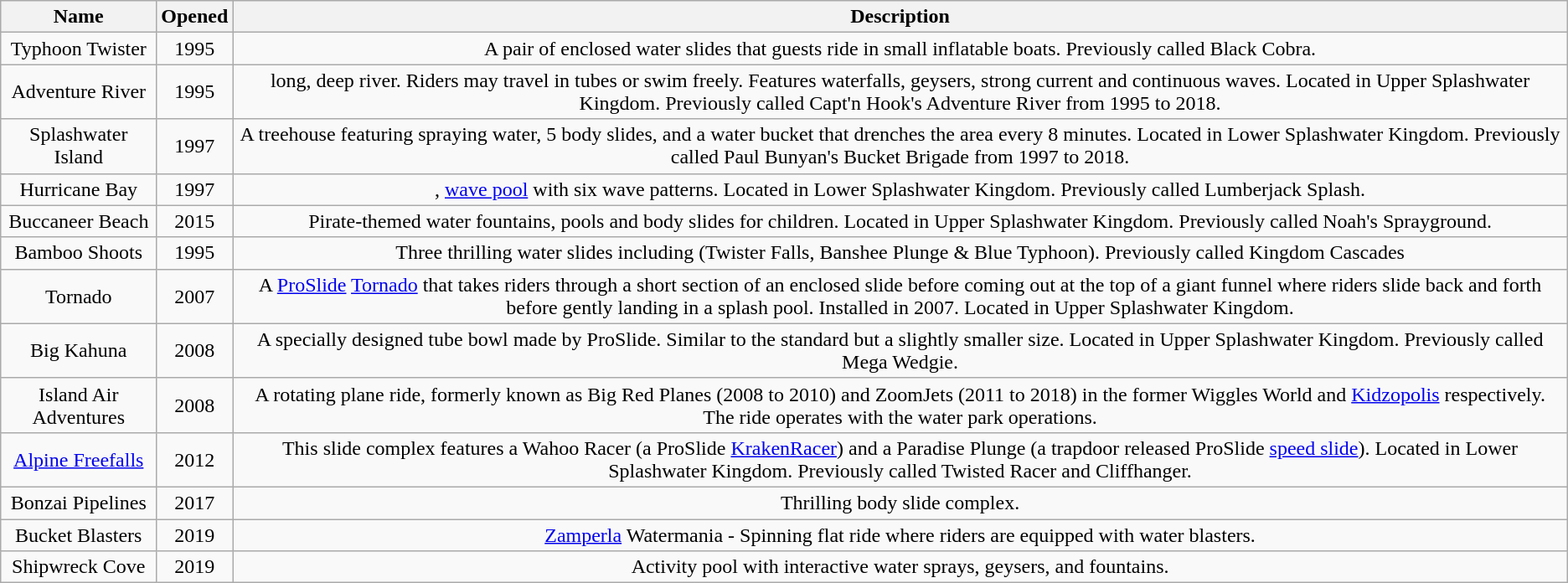<table class="wikitable sortable" style="text-align: center">
<tr>
<th>Name</th>
<th>Opened</th>
<th>Description</th>
</tr>
<tr>
<td>Typhoon Twister</td>
<td>1995</td>
<td>A pair of enclosed water slides that guests ride in small inflatable boats. Previously called Black Cobra.</td>
</tr>
<tr>
<td>Adventure River</td>
<td>1995</td>
<td> long,  deep river. Riders may travel in tubes or swim freely. Features waterfalls, geysers, strong current and continuous waves. Located in Upper Splashwater Kingdom. Previously called Capt'n Hook's Adventure River from 1995 to 2018.</td>
</tr>
<tr>
<td>Splashwater Island</td>
<td>1997</td>
<td>A treehouse featuring spraying water, 5 body slides, and a  water bucket that drenches the area every 8 minutes. Located in Lower Splashwater Kingdom. Previously called Paul Bunyan's Bucket Brigade from 1997 to 2018.</td>
</tr>
<tr>
<td>Hurricane Bay</td>
<td>1997</td>
<td>,  <a href='#'>wave pool</a> with six wave patterns. Located in Lower Splashwater Kingdom. Previously called Lumberjack Splash.</td>
</tr>
<tr>
<td>Buccaneer Beach</td>
<td>2015</td>
<td>Pirate-themed water fountains, pools and body slides for children. Located in Upper Splashwater Kingdom. Previously called Noah's Sprayground.</td>
</tr>
<tr>
<td>Bamboo Shoots</td>
<td>1995</td>
<td>Three thrilling water slides including (Twister Falls, Banshee Plunge & Blue Typhoon). Previously called Kingdom Cascades</td>
</tr>
<tr>
<td>Tornado</td>
<td>2007</td>
<td>A <a href='#'>ProSlide</a> <a href='#'>Tornado</a> that takes riders through a short section of an enclosed slide before coming out at the top of a giant funnel where riders slide back and forth before gently landing in a splash pool. Installed in 2007. Located in Upper Splashwater Kingdom.</td>
</tr>
<tr>
<td>Big Kahuna</td>
<td>2008</td>
<td>A specially designed tube bowl made by ProSlide. Similar to the standard  but a slightly smaller size. Located in Upper Splashwater Kingdom. Previously called Mega Wedgie.</td>
</tr>
<tr>
<td>Island Air Adventures</td>
<td>2008</td>
<td>A rotating plane ride, formerly known as Big Red Planes (2008 to 2010) and ZoomJets (2011 to 2018) in the former Wiggles World and <a href='#'>Kidzopolis</a> respectively. The ride operates with the water park operations.</td>
</tr>
<tr>
<td><a href='#'>Alpine Freefalls</a></td>
<td>2012</td>
<td>This slide complex features a Wahoo Racer (a ProSlide <a href='#'>KrakenRacer</a>) and a Paradise Plunge (a trapdoor released ProSlide <a href='#'>speed slide</a>). Located in Lower Splashwater Kingdom. Previously called Twisted Racer and Cliffhanger.</td>
</tr>
<tr>
<td>Bonzai Pipelines</td>
<td>2017</td>
<td>Thrilling body slide complex.</td>
</tr>
<tr>
<td>Bucket Blasters</td>
<td>2019</td>
<td><a href='#'>Zamperla</a> Watermania - Spinning flat ride where riders are equipped with water blasters.</td>
</tr>
<tr>
<td>Shipwreck Cove</td>
<td>2019</td>
<td>Activity pool with interactive water sprays, geysers, and fountains.</td>
</tr>
</table>
